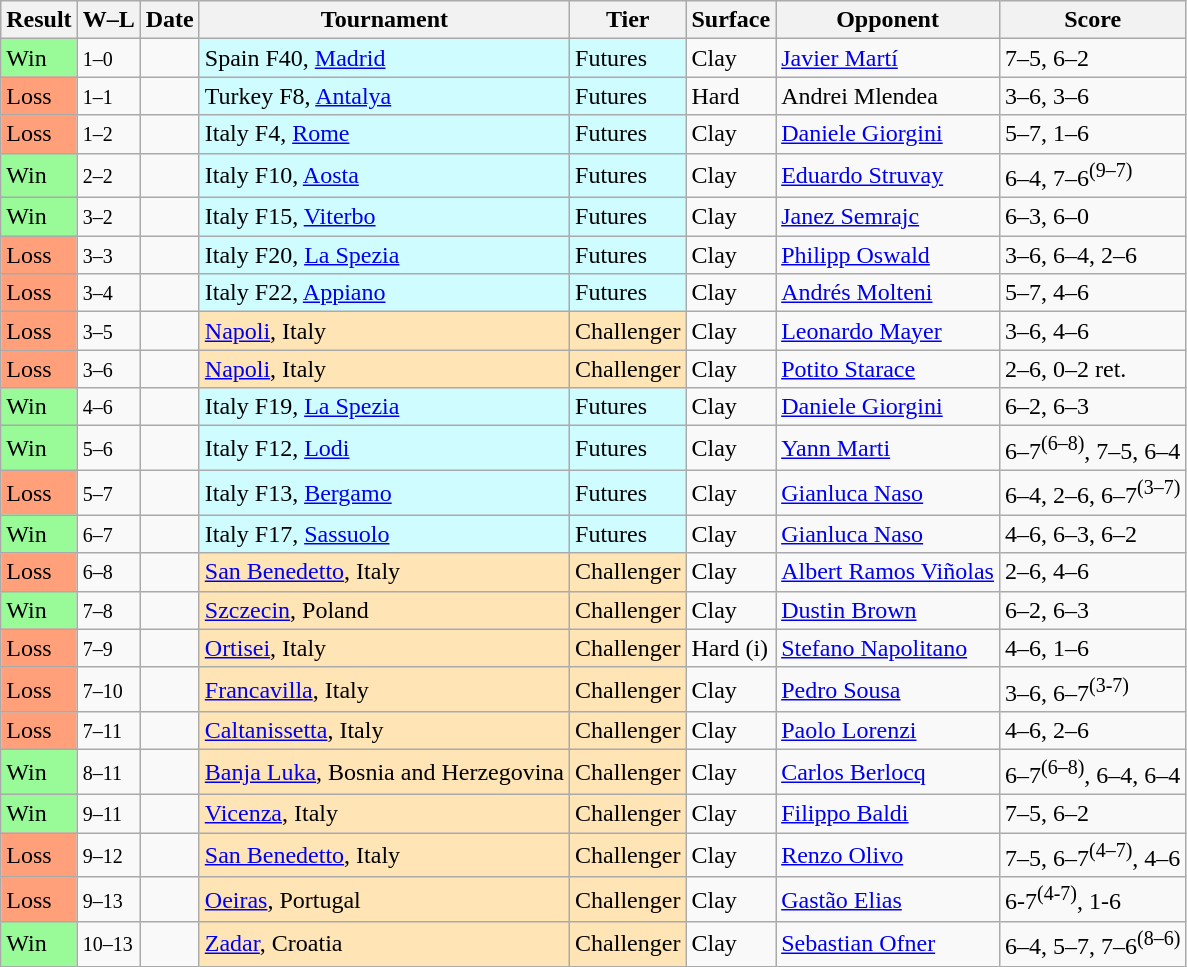<table class="sortable wikitable">
<tr>
<th>Result</th>
<th class="unsortable">W–L</th>
<th>Date</th>
<th>Tournament</th>
<th>Tier</th>
<th>Surface</th>
<th>Opponent</th>
<th class="unsortable">Score</th>
</tr>
<tr>
<td bgcolor=98FB98>Win</td>
<td><small>1–0</small></td>
<td></td>
<td style="background:#cffcff;">Spain F40, <a href='#'>Madrid</a></td>
<td style="background:#cffcff;">Futures</td>
<td>Clay</td>
<td> <a href='#'>Javier Martí</a></td>
<td>7–5, 6–2</td>
</tr>
<tr>
<td bgcolor=FFA07A>Loss</td>
<td><small>1–1</small></td>
<td></td>
<td style="background:#cffcff;">Turkey F8, <a href='#'>Antalya</a></td>
<td style="background:#cffcff;">Futures</td>
<td>Hard</td>
<td> Andrei Mlendea</td>
<td>3–6, 3–6</td>
</tr>
<tr>
<td bgcolor=FFA07A>Loss</td>
<td><small>1–2</small></td>
<td></td>
<td style="background:#cffcff;">Italy F4, <a href='#'>Rome</a></td>
<td style="background:#cffcff;">Futures</td>
<td>Clay</td>
<td> <a href='#'>Daniele Giorgini</a></td>
<td>5–7, 1–6</td>
</tr>
<tr>
<td bgcolor=98FB98>Win</td>
<td><small>2–2</small></td>
<td></td>
<td style="background:#cffcff;">Italy F10, <a href='#'>Aosta</a></td>
<td style="background:#cffcff;">Futures</td>
<td>Clay</td>
<td> <a href='#'>Eduardo Struvay</a></td>
<td>6–4, 7–6<sup>(9–7)</sup></td>
</tr>
<tr>
<td bgcolor=98FB98>Win</td>
<td><small>3–2</small></td>
<td></td>
<td style="background:#cffcff;">Italy F15, <a href='#'>Viterbo</a></td>
<td style="background:#cffcff;">Futures</td>
<td>Clay</td>
<td> <a href='#'>Janez Semrajc</a></td>
<td>6–3, 6–0</td>
</tr>
<tr>
<td bgcolor=FFA07A>Loss</td>
<td><small>3–3</small></td>
<td></td>
<td style="background:#cffcff;">Italy F20, <a href='#'>La Spezia</a></td>
<td style="background:#cffcff;">Futures</td>
<td>Clay</td>
<td> <a href='#'>Philipp Oswald</a></td>
<td>3–6, 6–4, 2–6</td>
</tr>
<tr>
<td bgcolor=FFA07A>Loss</td>
<td><small>3–4</small></td>
<td></td>
<td style="background:#cffcff;">Italy F22, <a href='#'>Appiano</a></td>
<td style="background:#cffcff;">Futures</td>
<td>Clay</td>
<td> <a href='#'>Andrés Molteni</a></td>
<td>5–7, 4–6</td>
</tr>
<tr>
<td bgcolor=ffa07a>Loss</td>
<td><small>3–5</small></td>
<td><a href='#'></a></td>
<td style="background:moccasin;"><a href='#'>Napoli</a>, Italy</td>
<td style="background:moccasin;">Challenger</td>
<td>Clay</td>
<td> <a href='#'>Leonardo Mayer</a></td>
<td>3–6, 4–6</td>
</tr>
<tr>
<td bgcolor=ffa07a>Loss</td>
<td><small>3–6</small></td>
<td><a href='#'></a></td>
<td style="background:moccasin;"><a href='#'>Napoli</a>, Italy</td>
<td style="background:moccasin;">Challenger</td>
<td>Clay</td>
<td> <a href='#'>Potito Starace</a></td>
<td>2–6, 0–2 ret.</td>
</tr>
<tr>
<td bgcolor=98FB98>Win</td>
<td><small>4–6</small></td>
<td></td>
<td style="background:#cffcff;">Italy F19, <a href='#'>La Spezia</a></td>
<td style="background:#cffcff;">Futures</td>
<td>Clay</td>
<td> <a href='#'>Daniele Giorgini</a></td>
<td>6–2, 6–3</td>
</tr>
<tr>
<td bgcolor=98FB98>Win</td>
<td><small>5–6</small></td>
<td></td>
<td style="background:#cffcff;">Italy F12, <a href='#'>Lodi</a></td>
<td style="background:#cffcff;">Futures</td>
<td>Clay</td>
<td> <a href='#'>Yann Marti</a></td>
<td>6–7<sup>(6–8)</sup>, 7–5, 6–4</td>
</tr>
<tr>
<td bgcolor=ffa07a>Loss</td>
<td><small>5–7</small></td>
<td></td>
<td style="background:#cffcff;">Italy F13, <a href='#'>Bergamo</a></td>
<td style="background:#cffcff;">Futures</td>
<td>Clay</td>
<td> <a href='#'>Gianluca Naso</a></td>
<td>6–4, 2–6, 6–7<sup>(3–7)</sup></td>
</tr>
<tr>
<td bgcolor=98FB98>Win</td>
<td><small>6–7</small></td>
<td></td>
<td style="background:#cffcff;">Italy F17, <a href='#'>Sassuolo</a></td>
<td style="background:#cffcff;">Futures</td>
<td>Clay</td>
<td> <a href='#'>Gianluca Naso</a></td>
<td>4–6, 6–3, 6–2</td>
</tr>
<tr>
<td bgcolor=ffa07a>Loss</td>
<td><small>6–8</small></td>
<td><a href='#'></a></td>
<td style="background:moccasin;"><a href='#'>San Benedetto</a>, Italy</td>
<td style="background:moccasin;">Challenger</td>
<td>Clay</td>
<td> <a href='#'>Albert Ramos Viñolas</a></td>
<td>2–6, 4–6</td>
</tr>
<tr>
<td bgcolor=98FB98>Win</td>
<td><small>7–8</small></td>
<td><a href='#'></a></td>
<td style="background:moccasin;"><a href='#'>Szczecin</a>, Poland</td>
<td style="background:moccasin;">Challenger</td>
<td>Clay</td>
<td> <a href='#'>Dustin Brown</a></td>
<td>6–2, 6–3</td>
</tr>
<tr>
<td bgcolor=ffa07a>Loss</td>
<td><small>7–9</small></td>
<td><a href='#'></a></td>
<td style="background:moccasin;"><a href='#'>Ortisei</a>, Italy</td>
<td style="background:moccasin;">Challenger</td>
<td>Hard (i)</td>
<td> <a href='#'>Stefano Napolitano</a></td>
<td>4–6, 1–6</td>
</tr>
<tr>
<td bgcolor=ffa07a>Loss</td>
<td><small>7–10</small></td>
<td><a href='#'></a></td>
<td style="background:moccasin;"><a href='#'>Francavilla</a>, Italy</td>
<td style="background:moccasin;">Challenger</td>
<td>Clay</td>
<td> <a href='#'>Pedro Sousa</a></td>
<td>3–6, 6–7<sup>(3-7)</sup></td>
</tr>
<tr>
<td bgcolor=ffa07a>Loss</td>
<td><small>7–11</small></td>
<td><a href='#'></a></td>
<td style="background:moccasin;"><a href='#'>Caltanissetta</a>, Italy</td>
<td style="background:moccasin;">Challenger</td>
<td>Clay</td>
<td> <a href='#'>Paolo Lorenzi</a></td>
<td>4–6, 2–6</td>
</tr>
<tr>
<td bgcolor=98FB98>Win</td>
<td><small>8–11</small></td>
<td><a href='#'></a></td>
<td style="background:moccasin;"><a href='#'>Banja Luka</a>, Bosnia and Herzegovina</td>
<td style="background:moccasin;">Challenger</td>
<td>Clay</td>
<td> <a href='#'>Carlos Berlocq</a></td>
<td>6–7<sup>(6–8)</sup>, 6–4, 6–4</td>
</tr>
<tr>
<td bgcolor=98FB98>Win</td>
<td><small>9–11</small></td>
<td><a href='#'></a></td>
<td style="background:moccasin;"><a href='#'>Vicenza</a>, Italy</td>
<td style="background:moccasin;">Challenger</td>
<td>Clay</td>
<td> <a href='#'>Filippo Baldi</a></td>
<td>7–5, 6–2</td>
</tr>
<tr>
<td bgcolor=ffa07a>Loss</td>
<td><small>9–12</small></td>
<td><a href='#'></a></td>
<td style="background:moccasin;"><a href='#'>San Benedetto</a>, Italy</td>
<td style="background:moccasin;">Challenger</td>
<td>Clay</td>
<td> <a href='#'>Renzo Olivo</a></td>
<td>7–5, 6–7<sup>(4–7)</sup>, 4–6</td>
</tr>
<tr>
<td bgcolor=ffa07a>Loss</td>
<td><small>9–13</small></td>
<td><a href='#'></a></td>
<td style="background:moccasin;"><a href='#'>Oeiras</a>, Portugal</td>
<td style="background:moccasin;">Challenger</td>
<td>Clay</td>
<td> <a href='#'>Gastão Elias</a></td>
<td>6-7<sup>(4-7)</sup>, 1-6</td>
</tr>
<tr>
<td bgcolor=98FB98>Win</td>
<td><small>10–13</small></td>
<td><a href='#'></a></td>
<td style="background:moccasin;"><a href='#'>Zadar</a>, Croatia</td>
<td style="background:moccasin;">Challenger</td>
<td>Clay</td>
<td> <a href='#'>Sebastian Ofner</a></td>
<td>6–4, 5–7, 7–6<sup>(8–6)</sup></td>
</tr>
</table>
